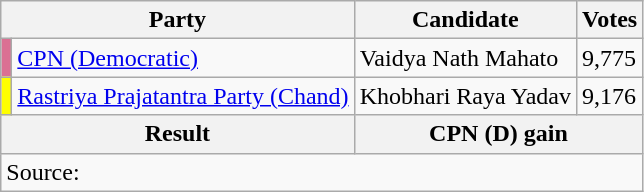<table class="wikitable">
<tr>
<th colspan="2">Party</th>
<th>Candidate</th>
<th>Votes</th>
</tr>
<tr>
<td style="background-color:palevioletred"></td>
<td><a href='#'>CPN (Democratic)</a></td>
<td>Vaidya Nath Mahato</td>
<td>9,775</td>
</tr>
<tr>
<td style="background-color:yellow"></td>
<td><a href='#'>Rastriya Prajatantra Party (Chand)</a></td>
<td>Khobhari Raya Yadav</td>
<td>9,176</td>
</tr>
<tr>
<th colspan="2">Result</th>
<th colspan="2">CPN (D) gain</th>
</tr>
<tr>
<td colspan="4">Source: </td>
</tr>
</table>
